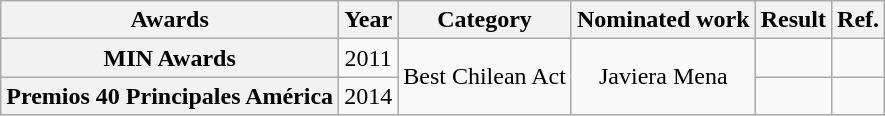<table class="wikitable plainrowheaders" style="text-align:center;">
<tr>
<th scope="col">Awards</th>
<th>Year</th>
<th>Category</th>
<th>Nominated work</th>
<th>Result</th>
<th>Ref.</th>
</tr>
<tr>
<th scope="row">MIN Awards</th>
<td>2011</td>
<td rowspan="2">Best Chilean Act</td>
<td rowspan="2">Javiera Mena</td>
<td></td>
<td></td>
</tr>
<tr>
<th scope="row">Premios 40 Principales América</th>
<td>2014</td>
<td></td>
<td></td>
</tr>
</table>
